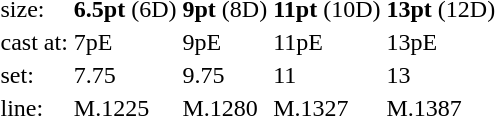<table style="margin-left:40px;">
<tr>
<td>size:</td>
<td><strong>6.5pt</strong> (6D)</td>
<td><strong>9pt</strong> (8D)</td>
<td><strong>11pt</strong> (10D)</td>
<td><strong>13pt</strong> (12D)</td>
</tr>
<tr>
<td>cast at:</td>
<td>7pE</td>
<td>9pE</td>
<td>11pE</td>
<td>13pE</td>
</tr>
<tr>
<td>set:</td>
<td>7.75</td>
<td>9.75</td>
<td>11</td>
<td>13</td>
</tr>
<tr>
<td>line:</td>
<td>M.1225</td>
<td>M.1280</td>
<td>M.1327</td>
<td>M.1387</td>
</tr>
</table>
